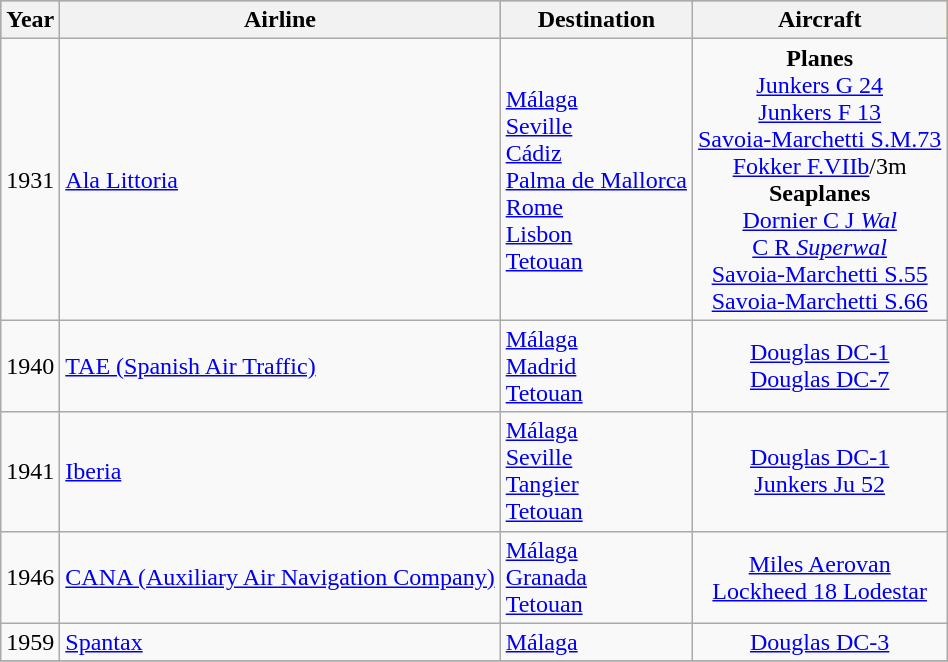<table class="wikitable toccolours" border="1" cellpadding="4" style="border-collapse:collapse">
<tr bgcolor=orange>
<th>Year</th>
<th>Airline</th>
<th>Destination</th>
<th>Aircraft</th>
</tr>
<tr>
<td>1931</td>
<td><a href='#'>Ala Littoria</a></td>
<td><a href='#'>Málaga</a><br><a href='#'>Seville</a><br><a href='#'>Cádiz</a><br><a href='#'>Palma de Mallorca</a><br><a href='#'>Rome</a><br><a href='#'>Lisbon</a><br><a href='#'>Tetouan</a></td>
<td align="center"><strong>Planes</strong><br><a href='#'>Junkers G 24</a><br><a href='#'>Junkers F 13</a><br><a href='#'>Savoia-Marchetti S.M.73</a><br><a href='#'>Fokker F.VIIb</a>/3m<br><strong>Seaplanes</strong><br><a href='#'>Dornier C J <em>Wal</em></a><br><a href='#'>C R <em>Superwal</em></a><br><a href='#'>Savoia-Marchetti S.55</a><br><a href='#'>Savoia-Marchetti S.66</a></td>
</tr>
<tr>
<td>1940</td>
<td><a href='#'>TAE (Spanish Air Traffic)</a></td>
<td><a href='#'>Málaga</a><br><a href='#'>Madrid</a><br><a href='#'>Tetouan</a></td>
<td align="center"><a href='#'>Douglas DC-1</a><br><a href='#'>Douglas DC-7</a></td>
</tr>
<tr>
<td>1941</td>
<td><a href='#'>Iberia</a></td>
<td><a href='#'>Málaga</a><br><a href='#'>Seville</a><br><a href='#'>Tangier</a><br><a href='#'>Tetouan</a></td>
<td align="center"><a href='#'>Douglas DC-1</a><br><a href='#'>Junkers Ju 52</a></td>
</tr>
<tr>
<td>1946</td>
<td><a href='#'>CANA (Auxiliary Air Navigation Company)</a></td>
<td><a href='#'>Málaga</a><br><a href='#'>Granada</a><br><a href='#'>Tetouan</a></td>
<td align="center"><a href='#'>Miles Aerovan</a><br><a href='#'>Lockheed 18 Lodestar</a></td>
</tr>
<tr>
<td>1959</td>
<td><a href='#'>Spantax</a></td>
<td><a href='#'>Málaga</a></td>
<td align="center"><a href='#'>Douglas DC-3</a></td>
</tr>
<tr>
</tr>
</table>
